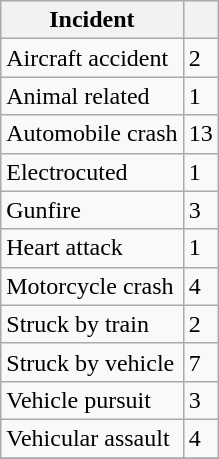<table class="wikitable sortable">
<tr>
<th>Incident</th>
<th></th>
</tr>
<tr>
<td>Aircraft accident</td>
<td>2</td>
</tr>
<tr>
<td>Animal related</td>
<td>1</td>
</tr>
<tr>
<td>Automobile crash</td>
<td>13</td>
</tr>
<tr>
<td>Electrocuted</td>
<td>1</td>
</tr>
<tr>
<td>Gunfire</td>
<td>3</td>
</tr>
<tr>
<td>Heart attack</td>
<td>1</td>
</tr>
<tr>
<td>Motorcycle crash</td>
<td>4</td>
</tr>
<tr>
<td>Struck by train</td>
<td>2</td>
</tr>
<tr>
<td>Struck by vehicle</td>
<td>7</td>
</tr>
<tr>
<td>Vehicle pursuit</td>
<td>3</td>
</tr>
<tr>
<td>Vehicular assault</td>
<td>4</td>
</tr>
<tr>
</tr>
</table>
